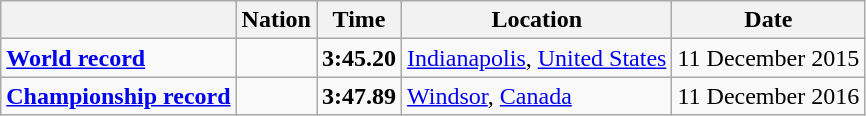<table class=wikitable>
<tr>
<th></th>
<th>Nation</th>
<th>Time</th>
<th>Location</th>
<th>Date</th>
</tr>
<tr>
<td><strong><a href='#'>World record</a></strong></td>
<td align=left></td>
<td><strong>3:45.20</strong></td>
<td><a href='#'>Indianapolis</a>, <a href='#'>United States</a></td>
<td>11 December 2015</td>
</tr>
<tr>
<td><strong><a href='#'>Championship record</a></strong></td>
<td align=left></td>
<td><strong>3:47.89</strong></td>
<td><a href='#'>Windsor</a>, <a href='#'>Canada</a></td>
<td>11 December 2016</td>
</tr>
</table>
